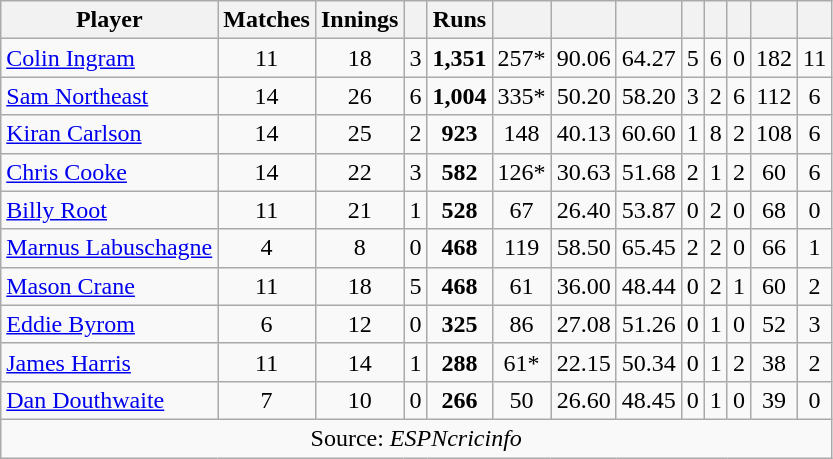<table class="wikitable" style="text-align:center">
<tr>
<th>Player</th>
<th>Matches</th>
<th>Innings</th>
<th></th>
<th>Runs</th>
<th></th>
<th></th>
<th></th>
<th></th>
<th></th>
<th></th>
<th></th>
<th></th>
</tr>
<tr>
<td align="left"><a href='#'>Colin Ingram</a></td>
<td>11</td>
<td>18</td>
<td>3</td>
<td><strong>1,351</strong></td>
<td>257*</td>
<td>90.06</td>
<td>64.27</td>
<td>5</td>
<td>6</td>
<td>0</td>
<td>182</td>
<td>11</td>
</tr>
<tr>
<td align="left"><a href='#'>Sam Northeast</a></td>
<td>14</td>
<td>26</td>
<td>6</td>
<td><strong>1,004</strong></td>
<td>335*</td>
<td>50.20</td>
<td>58.20</td>
<td>3</td>
<td>2</td>
<td>6</td>
<td>112</td>
<td>6</td>
</tr>
<tr>
<td align="left"><a href='#'>Kiran Carlson</a></td>
<td>14</td>
<td>25</td>
<td>2</td>
<td><strong>923</strong></td>
<td>148</td>
<td>40.13</td>
<td>60.60</td>
<td>1</td>
<td>8</td>
<td>2</td>
<td>108</td>
<td>6</td>
</tr>
<tr>
<td align="left"><a href='#'>Chris Cooke</a></td>
<td>14</td>
<td>22</td>
<td>3</td>
<td><strong>582</strong></td>
<td>126*</td>
<td>30.63</td>
<td>51.68</td>
<td>2</td>
<td>1</td>
<td>2</td>
<td>60</td>
<td>6</td>
</tr>
<tr>
<td align="left"><a href='#'>Billy Root</a></td>
<td>11</td>
<td>21</td>
<td>1</td>
<td><strong>528</strong></td>
<td>67</td>
<td>26.40</td>
<td>53.87</td>
<td>0</td>
<td>2</td>
<td>0</td>
<td>68</td>
<td>0</td>
</tr>
<tr>
<td align="left"><a href='#'>Marnus Labuschagne</a></td>
<td>4</td>
<td>8</td>
<td>0</td>
<td><strong>468</strong></td>
<td>119</td>
<td>58.50</td>
<td>65.45</td>
<td>2</td>
<td>2</td>
<td>0</td>
<td>66</td>
<td>1</td>
</tr>
<tr>
<td align="left"><a href='#'>Mason Crane</a></td>
<td>11</td>
<td>18</td>
<td>5</td>
<td><strong>468</strong></td>
<td>61</td>
<td>36.00</td>
<td>48.44</td>
<td>0</td>
<td>2</td>
<td>1</td>
<td>60</td>
<td>2</td>
</tr>
<tr>
<td align="left"><a href='#'>Eddie Byrom</a></td>
<td>6</td>
<td>12</td>
<td>0</td>
<td><strong>325</strong></td>
<td>86</td>
<td>27.08</td>
<td>51.26</td>
<td>0</td>
<td>1</td>
<td>0</td>
<td>52</td>
<td>3</td>
</tr>
<tr>
<td align="left"><a href='#'>James Harris</a></td>
<td>11</td>
<td>14</td>
<td>1</td>
<td><strong>288</strong></td>
<td>61*</td>
<td>22.15</td>
<td>50.34</td>
<td>0</td>
<td>1</td>
<td>2</td>
<td>38</td>
<td>2</td>
</tr>
<tr>
<td align="left"><a href='#'>Dan Douthwaite</a></td>
<td>7</td>
<td>10</td>
<td>0</td>
<td><strong>266</strong></td>
<td>50</td>
<td>26.60</td>
<td>48.45</td>
<td>0</td>
<td>1</td>
<td>0</td>
<td>39</td>
<td>0</td>
</tr>
<tr>
<td colspan="13">Source: <em>ESPNcricinfo</em></td>
</tr>
</table>
